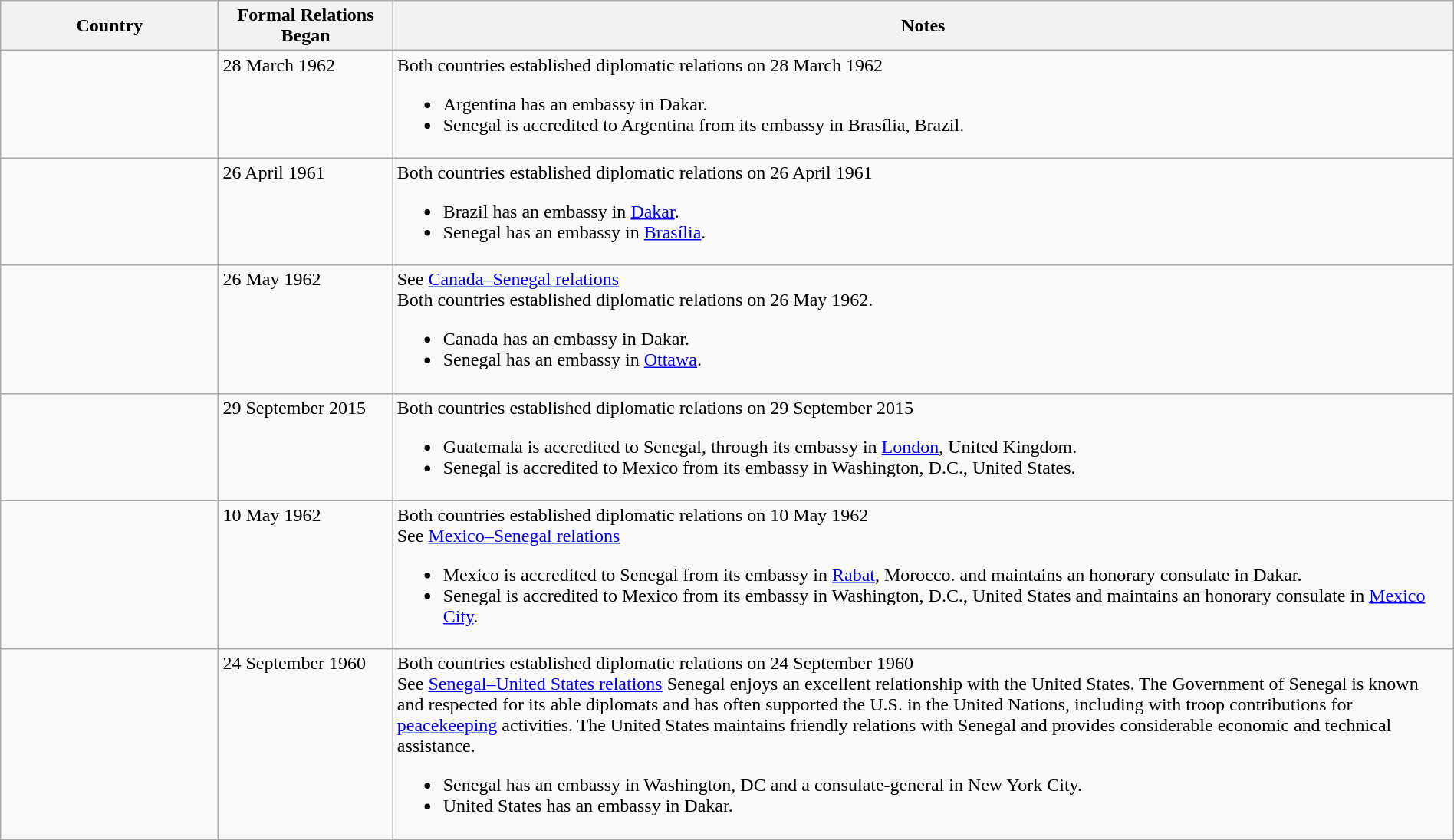<table class="wikitable sortable" style="width:100%; margin:auto;">
<tr>
<th style="width:15%;">Country</th>
<th style="width:12%;">Formal Relations Began</th>
<th>Notes</th>
</tr>
<tr valign="top">
<td></td>
<td>28 March 1962</td>
<td>Both countries established diplomatic relations on 28 March 1962<br><ul><li>Argentina has an embassy in Dakar.</li><li>Senegal is accredited to Argentina from its embassy in Brasília, Brazil.</li></ul></td>
</tr>
<tr valign="top">
<td></td>
<td>26 April 1961</td>
<td>Both countries established diplomatic relations on 26 April 1961<br><ul><li>Brazil has an embassy in <a href='#'>Dakar</a>.</li><li>Senegal has an embassy in <a href='#'>Brasília</a>.</li></ul></td>
</tr>
<tr valign="top">
<td></td>
<td>26 May 1962</td>
<td>See <a href='#'>Canada–Senegal relations</a><br>Both countries established diplomatic relations on 26 May 1962.<ul><li>Canada has an embassy in Dakar.</li><li>Senegal has an embassy in <a href='#'>Ottawa</a>.</li></ul></td>
</tr>
<tr valign="top">
<td></td>
<td>29 September 2015</td>
<td>Both countries established diplomatic relations on 29 September 2015<br><ul><li>Guatemala is accredited to Senegal, through its embassy in <a href='#'>London</a>, United Kingdom.</li><li>Senegal is accredited to Mexico from its embassy in Washington, D.C., United States.</li></ul></td>
</tr>
<tr valign="top">
<td></td>
<td>10 May 1962</td>
<td>Both countries established diplomatic relations on 10 May 1962<br>See <a href='#'>Mexico–Senegal relations</a><ul><li>Mexico is accredited to Senegal from its embassy in <a href='#'>Rabat</a>, Morocco. and maintains an honorary consulate in Dakar.</li><li>Senegal is accredited to Mexico from its embassy in Washington, D.C., United States and maintains an honorary consulate in <a href='#'>Mexico City</a>.</li></ul></td>
</tr>
<tr valign="top">
<td></td>
<td>24 September 1960</td>
<td>Both countries established diplomatic relations on 24 September 1960<br>See <a href='#'>Senegal–United States relations</a>
Senegal enjoys an excellent relationship with the United States. The Government of Senegal is known and respected for its able diplomats and has often supported the U.S. in the United Nations, including with troop contributions for <a href='#'>peacekeeping</a> activities. The United States maintains friendly relations with Senegal and provides considerable economic and technical assistance.<ul><li>Senegal has an embassy in Washington, DC and a consulate-general in New York City.</li><li>United States has an embassy in Dakar.</li></ul></td>
</tr>
</table>
